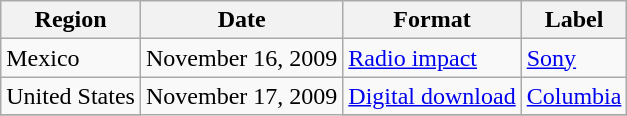<table class="wikitable">
<tr>
<th>Region</th>
<th>Date</th>
<th>Format</th>
<th>Label</th>
</tr>
<tr>
<td>Mexico</td>
<td rowspan="1">November 16, 2009</td>
<td><a href='#'>Radio impact</a></td>
<td rowspan="1"><a href='#'>Sony</a></td>
</tr>
<tr>
<td>United States</td>
<td rowspan="2">November 17, 2009</td>
<td><a href='#'>Digital download</a></td>
<td rowspan="1"><a href='#'>Columbia</a></td>
</tr>
<tr>
</tr>
</table>
